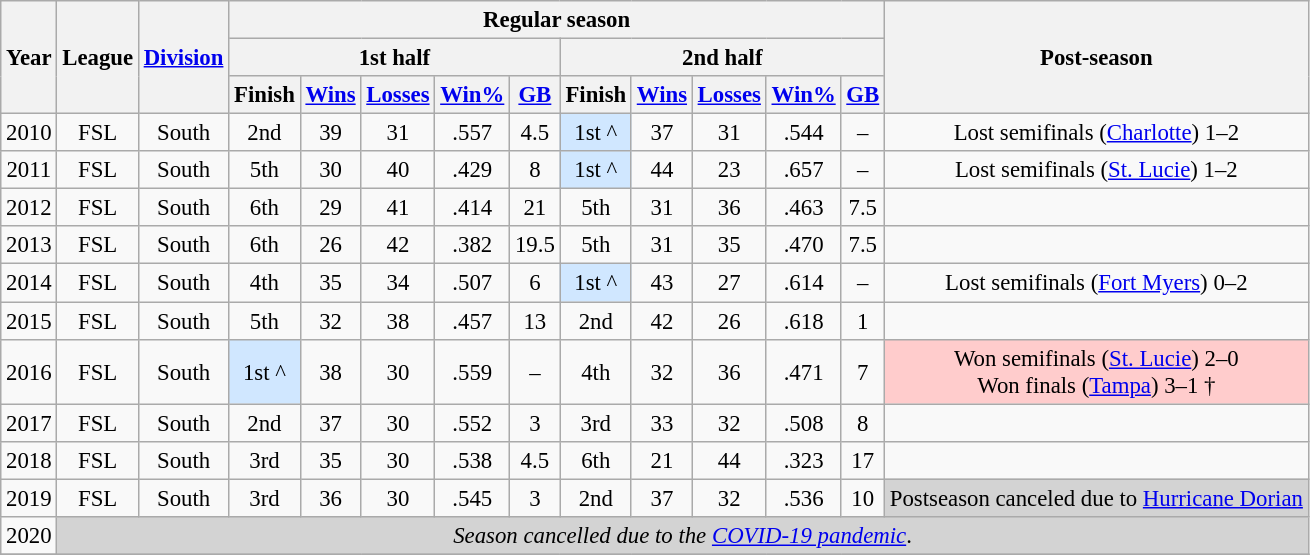<table class="wikitable" style="text-align:center; font-size:95%">
<tr>
<th rowspan=3>Year</th>
<th rowspan=3>League</th>
<th rowspan=3><a href='#'>Division</a></th>
<th colspan=10>Regular season</th>
<th rowspan=3>Post-season</th>
</tr>
<tr>
<th colspan=5>1st half</th>
<th colspan=5>2nd half</th>
</tr>
<tr>
<th>Finish</th>
<th><a href='#'>Wins</a></th>
<th><a href='#'>Losses</a></th>
<th><a href='#'>Win%</a></th>
<th><a href='#'>GB</a></th>
<th>Finish</th>
<th><a href='#'>Wins</a></th>
<th><a href='#'>Losses</a></th>
<th><a href='#'>Win%</a></th>
<th><a href='#'>GB</a></th>
</tr>
<tr>
<td>2010</td>
<td>FSL</td>
<td>South</td>
<td>2nd</td>
<td>39</td>
<td>31</td>
<td>.557</td>
<td>4.5</td>
<td bgcolor="#D0E7FF">1st ^</td>
<td>37</td>
<td>31</td>
<td>.544</td>
<td>–</td>
<td>Lost semifinals (<a href='#'>Charlotte</a>) 1–2</td>
</tr>
<tr>
<td>2011</td>
<td>FSL</td>
<td>South</td>
<td>5th</td>
<td>30</td>
<td>40</td>
<td>.429</td>
<td>8</td>
<td bgcolor="#D0E7FF">1st ^</td>
<td>44</td>
<td>23</td>
<td>.657</td>
<td>–</td>
<td>Lost semifinals (<a href='#'>St. Lucie</a>) 1–2</td>
</tr>
<tr>
<td>2012</td>
<td>FSL</td>
<td>South</td>
<td>6th</td>
<td>29</td>
<td>41</td>
<td>.414</td>
<td>21</td>
<td>5th</td>
<td>31</td>
<td>36</td>
<td>.463</td>
<td>7.5</td>
<td></td>
</tr>
<tr>
<td>2013</td>
<td>FSL</td>
<td>South</td>
<td>6th</td>
<td>26</td>
<td>42</td>
<td>.382</td>
<td>19.5</td>
<td>5th</td>
<td>31</td>
<td>35</td>
<td>.470</td>
<td>7.5</td>
<td></td>
</tr>
<tr>
<td>2014</td>
<td>FSL</td>
<td>South</td>
<td>4th</td>
<td>35</td>
<td>34</td>
<td>.507</td>
<td>6</td>
<td bgcolor="#D0E7FF">1st ^</td>
<td>43</td>
<td>27</td>
<td>.614</td>
<td>–</td>
<td>Lost semifinals (<a href='#'>Fort Myers</a>) 0–2</td>
</tr>
<tr>
<td>2015</td>
<td>FSL</td>
<td>South</td>
<td>5th</td>
<td>32</td>
<td>38</td>
<td>.457</td>
<td>13</td>
<td>2nd</td>
<td>42</td>
<td>26</td>
<td>.618</td>
<td>1</td>
<td></td>
</tr>
<tr>
<td>2016</td>
<td>FSL</td>
<td>South</td>
<td bgcolor="#D0E7FF">1st ^</td>
<td>38</td>
<td>30</td>
<td>.559</td>
<td>–</td>
<td>4th</td>
<td>32</td>
<td>36</td>
<td>.471</td>
<td>7</td>
<td bgcolor="#FFCCCC">Won semifinals (<a href='#'>St. Lucie</a>) 2–0<br>Won finals (<a href='#'>Tampa</a>) 3–1 †</td>
</tr>
<tr>
<td>2017</td>
<td>FSL</td>
<td>South</td>
<td>2nd</td>
<td>37</td>
<td>30</td>
<td>.552</td>
<td>3</td>
<td>3rd</td>
<td>33</td>
<td>32</td>
<td>.508</td>
<td>8</td>
<td></td>
</tr>
<tr>
<td>2018</td>
<td>FSL</td>
<td>South</td>
<td>3rd</td>
<td>35</td>
<td>30</td>
<td>.538</td>
<td>4.5</td>
<td>6th</td>
<td>21</td>
<td>44</td>
<td>.323</td>
<td>17</td>
<td></td>
</tr>
<tr>
<td>2019</td>
<td>FSL</td>
<td>South</td>
<td>3rd</td>
<td>36</td>
<td>30</td>
<td>.545</td>
<td>3</td>
<td>2nd</td>
<td>37</td>
<td>32</td>
<td>.536</td>
<td>10</td>
<td bgcolor="lightgray">Postseason canceled due to <a href='#'>Hurricane Dorian</a></td>
</tr>
<tr>
<td>2020</td>
<td bgcolor="lightgray" colspan=13><em>Season cancelled due to the <a href='#'>COVID-19 pandemic</a></em>.</td>
</tr>
<tr>
</tr>
</table>
